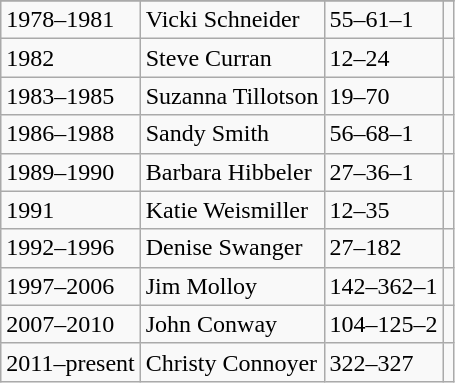<table class="wikitable">
<tr style="text-align:center;">
</tr>
<tr>
<td>1978–1981</td>
<td>Vicki Schneider</td>
<td>55–61–1</td>
<td></td>
</tr>
<tr>
<td>1982</td>
<td>Steve Curran</td>
<td>12–24</td>
<td></td>
</tr>
<tr>
<td>1983–1985</td>
<td>Suzanna Tillotson</td>
<td>19–70</td>
<td></td>
</tr>
<tr>
<td>1986–1988</td>
<td>Sandy Smith</td>
<td>56–68–1</td>
<td></td>
</tr>
<tr>
<td>1989–1990</td>
<td>Barbara Hibbeler</td>
<td>27–36–1</td>
<td></td>
</tr>
<tr>
<td>1991</td>
<td>Katie Weismiller</td>
<td>12–35</td>
<td></td>
</tr>
<tr>
<td>1992–1996</td>
<td>Denise Swanger</td>
<td>27–182</td>
<td></td>
</tr>
<tr>
<td>1997–2006</td>
<td>Jim Molloy</td>
<td>142–362–1</td>
<td></td>
</tr>
<tr>
<td>2007–2010</td>
<td>John Conway</td>
<td>104–125–2</td>
<td></td>
</tr>
<tr>
<td>2011–present</td>
<td>Christy Connoyer</td>
<td>322–327</td>
<td></td>
</tr>
</table>
